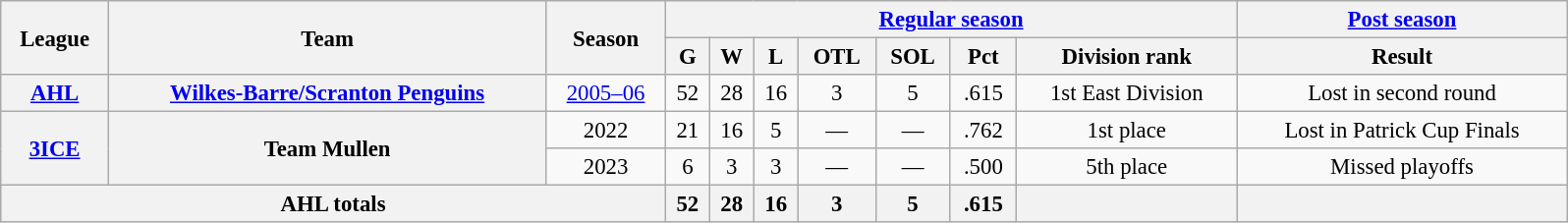<table class="wikitable" style="font-size: 95%; text-align:center; width:70em;">
<tr>
<th rowspan="2">League</th>
<th rowspan="2">Team</th>
<th rowspan="2">Season</th>
<th colspan="7"><a href='#'>Regular season</a></th>
<th colspan="1"><a href='#'>Post season</a></th>
</tr>
<tr>
<th>G</th>
<th>W</th>
<th>L</th>
<th>OTL</th>
<th>SOL</th>
<th>Pct</th>
<th>Division rank</th>
<th>Result</th>
</tr>
<tr>
<th><a href='#'>AHL</a></th>
<th><a href='#'>Wilkes-Barre/Scranton Penguins</a></th>
<td><a href='#'>2005–06</a></td>
<td>52</td>
<td>28</td>
<td>16</td>
<td>3</td>
<td>5</td>
<td>.615</td>
<td>1st East Division</td>
<td>Lost in second round</td>
</tr>
<tr>
<th rowspan="2"><a href='#'>3ICE</a></th>
<th rowspan="2">Team Mullen</th>
<td>2022</td>
<td>21</td>
<td>16</td>
<td>5</td>
<td>—</td>
<td>—</td>
<td>.762</td>
<td>1st place</td>
<td>Lost in Patrick Cup Finals</td>
</tr>
<tr>
<td>2023</td>
<td>6</td>
<td>3</td>
<td>3</td>
<td>—</td>
<td>—</td>
<td>.500</td>
<td>5th place</td>
<td>Missed playoffs</td>
</tr>
<tr bgcolor="#e0e0e0">
<th colspan="3">AHL totals</th>
<th>52</th>
<th>28</th>
<th>16</th>
<th>3</th>
<th>5</th>
<th>.615</th>
<th></th>
<th></th>
</tr>
</table>
